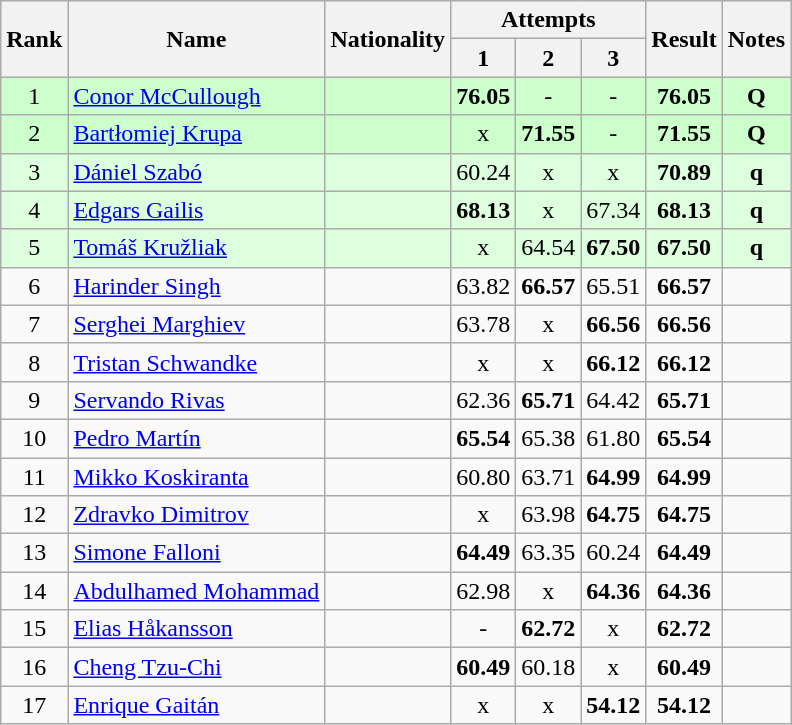<table class="wikitable sortable" style="text-align:center">
<tr>
<th rowspan=2>Rank</th>
<th rowspan=2>Name</th>
<th rowspan=2>Nationality</th>
<th colspan=3>Attempts</th>
<th rowspan=2>Result</th>
<th rowspan=2>Notes</th>
</tr>
<tr>
<th>1</th>
<th>2</th>
<th>3</th>
</tr>
<tr bgcolor=ccffcc>
<td>1</td>
<td align=left><a href='#'>Conor McCullough</a></td>
<td align=left></td>
<td><strong>76.05</strong></td>
<td>-</td>
<td>-</td>
<td><strong>76.05</strong></td>
<td><strong>Q</strong></td>
</tr>
<tr bgcolor=ccffcc>
<td>2</td>
<td align=left><a href='#'>Bartłomiej Krupa</a></td>
<td align=left></td>
<td>x</td>
<td><strong>71.55</strong></td>
<td>-</td>
<td><strong>71.55</strong></td>
<td><strong>Q</strong></td>
</tr>
<tr bgcolor=ddffdd>
<td>3</td>
<td align=left><a href='#'>Dániel Szabó</a></td>
<td align=left></td>
<td>60.24</td>
<td>x</td>
<td>x</td>
<td><strong>70.89</strong></td>
<td><strong>q</strong></td>
</tr>
<tr bgcolor=ddffdd>
<td>4</td>
<td align=left><a href='#'>Edgars Gailis</a></td>
<td align=left></td>
<td><strong>68.13</strong></td>
<td>x</td>
<td>67.34</td>
<td><strong>68.13</strong></td>
<td><strong>q</strong></td>
</tr>
<tr bgcolor=ddffdd>
<td>5</td>
<td align=left><a href='#'>Tomáš Kružliak</a></td>
<td align=left></td>
<td>x</td>
<td>64.54</td>
<td><strong>67.50</strong></td>
<td><strong>67.50</strong></td>
<td><strong>q</strong></td>
</tr>
<tr>
<td>6</td>
<td align=left><a href='#'>Harinder Singh</a></td>
<td align=left></td>
<td>63.82</td>
<td><strong>66.57</strong></td>
<td>65.51</td>
<td><strong>66.57</strong></td>
<td></td>
</tr>
<tr>
<td>7</td>
<td align=left><a href='#'>Serghei Marghiev</a></td>
<td align=left></td>
<td>63.78</td>
<td>x</td>
<td><strong>66.56</strong></td>
<td><strong>66.56</strong></td>
<td></td>
</tr>
<tr>
<td>8</td>
<td align=left><a href='#'>Tristan Schwandke</a></td>
<td align=left></td>
<td>x</td>
<td>x</td>
<td><strong>66.12</strong></td>
<td><strong>66.12</strong></td>
<td></td>
</tr>
<tr>
<td>9</td>
<td align=left><a href='#'>Servando Rivas</a></td>
<td align=left></td>
<td>62.36</td>
<td><strong>65.71</strong></td>
<td>64.42</td>
<td><strong>65.71</strong></td>
<td></td>
</tr>
<tr>
<td>10</td>
<td align=left><a href='#'>Pedro Martín</a></td>
<td align=left></td>
<td><strong>65.54</strong></td>
<td>65.38</td>
<td>61.80</td>
<td><strong>65.54</strong></td>
<td></td>
</tr>
<tr>
<td>11</td>
<td align=left><a href='#'>Mikko Koskiranta</a></td>
<td align=left></td>
<td>60.80</td>
<td>63.71</td>
<td><strong>64.99</strong></td>
<td><strong>64.99</strong></td>
<td></td>
</tr>
<tr>
<td>12</td>
<td align=left><a href='#'>Zdravko Dimitrov</a></td>
<td align=left></td>
<td>x</td>
<td>63.98</td>
<td><strong>64.75</strong></td>
<td><strong>64.75</strong></td>
<td></td>
</tr>
<tr>
<td>13</td>
<td align=left><a href='#'>Simone Falloni</a></td>
<td align=left></td>
<td><strong>64.49</strong></td>
<td>63.35</td>
<td>60.24</td>
<td><strong>64.49</strong></td>
<td></td>
</tr>
<tr>
<td>14</td>
<td align=left><a href='#'>Abdulhamed Mohammad</a></td>
<td align=left></td>
<td>62.98</td>
<td>x</td>
<td><strong>64.36</strong></td>
<td><strong>64.36</strong></td>
<td></td>
</tr>
<tr>
<td>15</td>
<td align=left><a href='#'>Elias Håkansson</a></td>
<td align=left></td>
<td>-</td>
<td><strong>62.72</strong></td>
<td>x</td>
<td><strong>62.72</strong></td>
<td></td>
</tr>
<tr>
<td>16</td>
<td align=left><a href='#'>Cheng Tzu-Chi</a></td>
<td align=left></td>
<td><strong>60.49</strong></td>
<td>60.18</td>
<td>x</td>
<td><strong>60.49</strong></td>
<td></td>
</tr>
<tr>
<td>17</td>
<td align=left><a href='#'>Enrique Gaitán</a></td>
<td align=left></td>
<td>x</td>
<td>x</td>
<td><strong>54.12</strong></td>
<td><strong>54.12</strong></td>
<td></td>
</tr>
</table>
